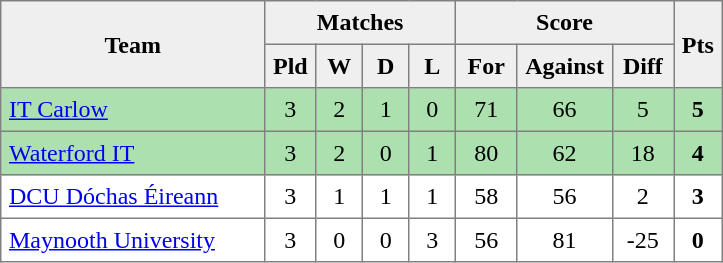<table style=border-collapse:collapse border=1 cellspacing=0 cellpadding=5>
<tr align=center bgcolor=#efefef>
<th rowspan=2 width=165>Team</th>
<th colspan=4>Matches</th>
<th colspan=3>Score</th>
<th rowspan=2width=20>Pts</th>
</tr>
<tr align=center bgcolor=#efefef>
<th width=20>Pld</th>
<th width=20>W</th>
<th width=20>D</th>
<th width=20>L</th>
<th width=30>For</th>
<th width=30>Against</th>
<th width=30>Diff</th>
</tr>
<tr align=center style="background:#ACE1AF;">
<td style="text-align:left;"><a href='#'>IT Carlow</a></td>
<td>3</td>
<td>2</td>
<td>1</td>
<td>0</td>
<td>71</td>
<td>66</td>
<td>5</td>
<td><strong>5</strong></td>
</tr>
<tr align=center style="background:#ACE1AF;">
<td style="text-align:left;"><a href='#'>Waterford IT</a></td>
<td>3</td>
<td>2</td>
<td>0</td>
<td>1</td>
<td>80</td>
<td>62</td>
<td>18</td>
<td><strong>4</strong></td>
</tr>
<tr align=center>
<td style="text-align:left;"><a href='#'>DCU Dóchas Éireann</a></td>
<td>3</td>
<td>1</td>
<td>1</td>
<td>1</td>
<td>58</td>
<td>56</td>
<td>2</td>
<td><strong>3</strong></td>
</tr>
<tr align=center>
<td style="text-align:left;"><a href='#'>Maynooth University</a></td>
<td>3</td>
<td>0</td>
<td>0</td>
<td>3</td>
<td>56</td>
<td>81</td>
<td>-25</td>
<td><strong>0</strong></td>
</tr>
</table>
